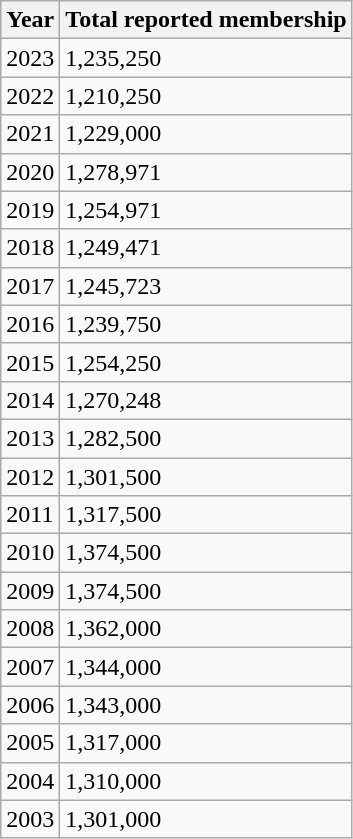<table class="wikitable">
<tr>
<th>Year</th>
<th>Total reported membership</th>
</tr>
<tr>
<td>2023</td>
<td>1,235,250</td>
</tr>
<tr>
<td>2022</td>
<td>1,210,250</td>
</tr>
<tr>
<td>2021</td>
<td>1,229,000</td>
</tr>
<tr>
<td>2020</td>
<td>1,278,971</td>
</tr>
<tr>
<td>2019</td>
<td>1,254,971</td>
</tr>
<tr>
<td>2018</td>
<td>1,249,471</td>
</tr>
<tr>
<td>2017</td>
<td>1,245,723</td>
</tr>
<tr>
<td>2016</td>
<td>1,239,750</td>
</tr>
<tr>
<td>2015</td>
<td>1,254,250</td>
</tr>
<tr>
<td>2014</td>
<td>1,270,248</td>
</tr>
<tr>
<td>2013</td>
<td>1,282,500</td>
</tr>
<tr>
<td>2012</td>
<td>1,301,500</td>
</tr>
<tr>
<td>2011</td>
<td>1,317,500</td>
</tr>
<tr>
<td>2010</td>
<td>1,374,500</td>
</tr>
<tr>
<td>2009</td>
<td>1,374,500</td>
</tr>
<tr>
<td>2008</td>
<td>1,362,000</td>
</tr>
<tr>
<td>2007</td>
<td>1,344,000</td>
</tr>
<tr>
<td>2006</td>
<td>1,343,000</td>
</tr>
<tr>
<td>2005</td>
<td>1,317,000</td>
</tr>
<tr>
<td>2004</td>
<td>1,310,000</td>
</tr>
<tr>
<td>2003</td>
<td>1,301,000</td>
</tr>
</table>
